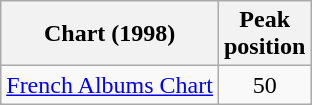<table class="wikitable">
<tr>
<th>Chart (1998)</th>
<th>Peak<br>position</th>
</tr>
<tr>
<td style="text-align: left"><a href='#'>French Albums Chart</a></td>
<td style="text-align: center">50</td>
</tr>
</table>
